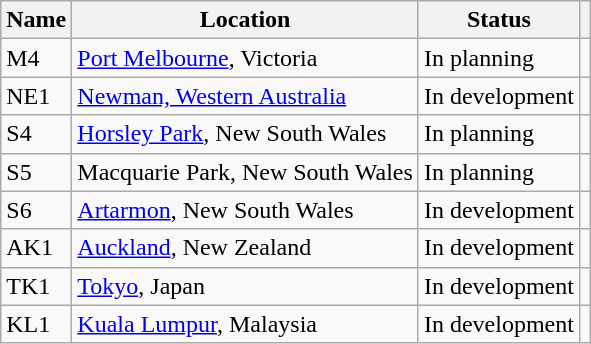<table class="wikitable sortable">
<tr>
<th>Name</th>
<th>Location</th>
<th>Status</th>
<th></th>
</tr>
<tr>
<td>M4</td>
<td><a href='#'>Port Melbourne</a>, Victoria</td>
<td>In planning</td>
<td></td>
</tr>
<tr>
<td>NE1</td>
<td><a href='#'>Newman, Western Australia</a></td>
<td>In development</td>
<td></td>
</tr>
<tr>
<td>S4</td>
<td><a href='#'>Horsley Park</a>, New South Wales</td>
<td>In planning</td>
<td></td>
</tr>
<tr>
<td>S5</td>
<td>Macquarie Park, New South Wales</td>
<td>In planning</td>
<td></td>
</tr>
<tr>
<td>S6</td>
<td><a href='#'>Artarmon</a>, New South Wales</td>
<td>In development</td>
<td></td>
</tr>
<tr>
<td>AK1</td>
<td><a href='#'>Auckland</a>, New Zealand</td>
<td>In development</td>
<td></td>
</tr>
<tr>
<td>TK1</td>
<td><a href='#'>Tokyo</a>, Japan</td>
<td>In development</td>
<td></td>
</tr>
<tr>
<td>KL1</td>
<td><a href='#'>Kuala Lumpur</a>, Malaysia</td>
<td>In development</td>
<td></td>
</tr>
</table>
